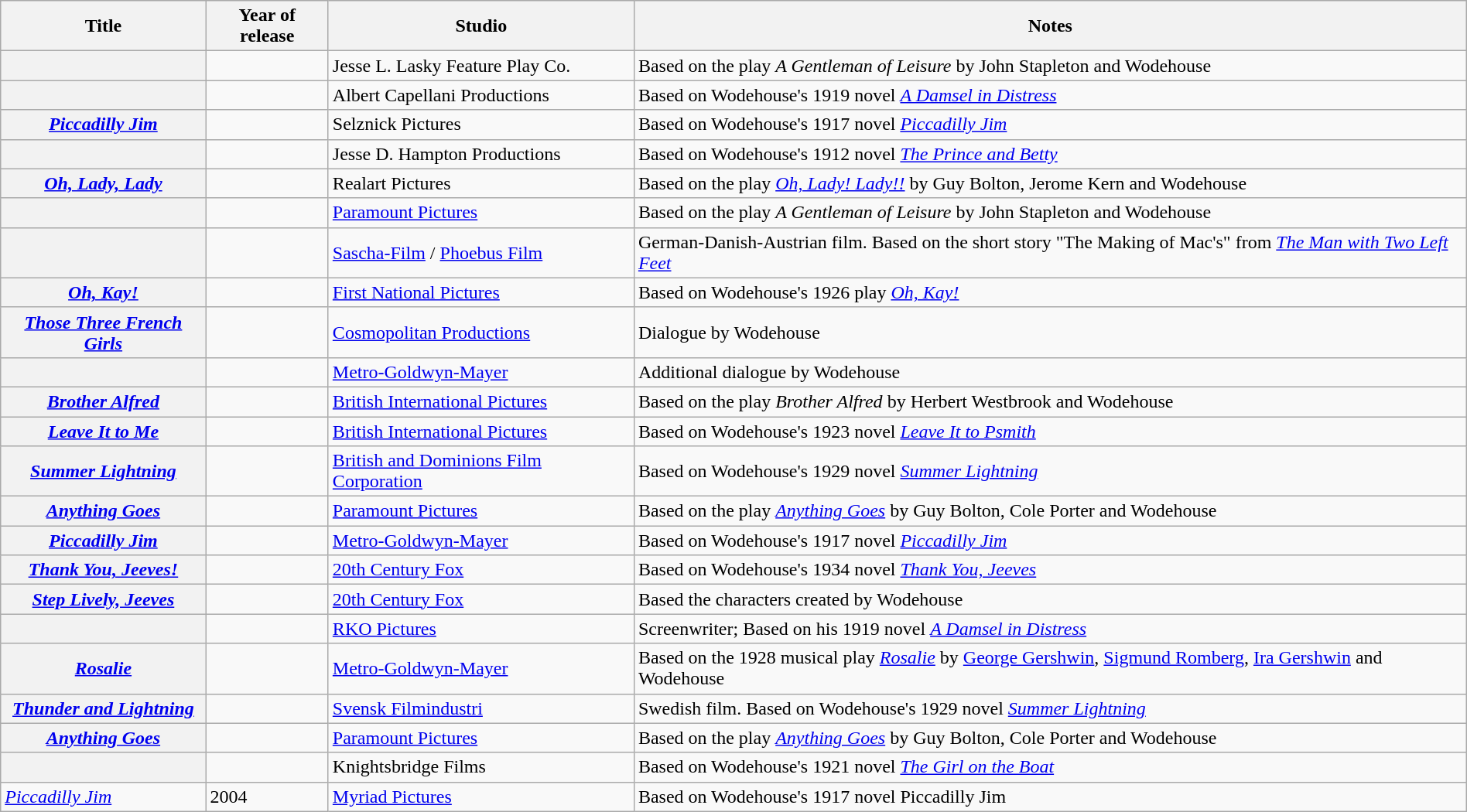<table class="wikitable plainrowheaders sortable" style="margin-right: 0;">
<tr>
<th scope="col">Title</th>
<th scope="col">Year of release</th>
<th scope="col">Studio</th>
<th scope="col" class="unsortable">Notes</th>
</tr>
<tr>
<th scope="row"></th>
<td></td>
<td>Jesse L. Lasky Feature Play Co.</td>
<td>Based on the play <em>A Gentleman of Leisure</em> by John Stapleton and Wodehouse</td>
</tr>
<tr>
<th scope="row"></th>
<td> </td>
<td>Albert Capellani Productions</td>
<td>Based on Wodehouse's 1919 novel <em><a href='#'>A Damsel in Distress</a></em></td>
</tr>
<tr>
<th scope="row"><em><a href='#'>Piccadilly Jim</a></em></th>
<td> </td>
<td>Selznick Pictures</td>
<td>Based on Wodehouse's 1917 novel <em><a href='#'>Piccadilly Jim</a></em></td>
</tr>
<tr>
<th scope="row"></th>
<td> </td>
<td>Jesse D. Hampton Productions</td>
<td>Based on Wodehouse's 1912 novel <em><a href='#'>The Prince and Betty</a></em></td>
</tr>
<tr>
<th scope="row"><em><a href='#'>Oh, Lady, Lady</a></em></th>
<td></td>
<td>Realart Pictures</td>
<td>Based on the play <em><a href='#'>Oh, Lady! Lady!!</a></em> by Guy Bolton, Jerome Kern and Wodehouse</td>
</tr>
<tr>
<th scope="row"></th>
<td></td>
<td><a href='#'>Paramount Pictures</a></td>
<td>Based on the play <em>A Gentleman of Leisure</em> by John Stapleton and Wodehouse</td>
</tr>
<tr>
<th scope="row"></th>
<td></td>
<td><a href='#'>Sascha-Film</a> / <a href='#'>Phoebus Film</a></td>
<td>German-Danish-Austrian film. Based on the short story "The Making of Mac's" from <em><a href='#'>The Man with Two Left Feet</a></em></td>
</tr>
<tr>
<th scope="row"><em><a href='#'>Oh, Kay!</a></em></th>
<td></td>
<td><a href='#'>First National Pictures</a></td>
<td>Based on Wodehouse's 1926 play <em><a href='#'>Oh, Kay!</a></em></td>
</tr>
<tr>
<th scope="row"><em><a href='#'>Those Three French Girls</a></em></th>
<td></td>
<td><a href='#'>Cosmopolitan Productions</a></td>
<td>Dialogue by Wodehouse</td>
</tr>
<tr>
<th scope="row"></th>
<td></td>
<td><a href='#'>Metro-Goldwyn-Mayer</a></td>
<td>Additional dialogue by Wodehouse</td>
</tr>
<tr>
<th scope="row"><em><a href='#'>Brother Alfred</a></em></th>
<td></td>
<td><a href='#'>British International Pictures</a></td>
<td>Based on the play <em>Brother Alfred</em> by Herbert Westbrook and Wodehouse</td>
</tr>
<tr>
<th scope="row"><em><a href='#'>Leave It to Me</a></em></th>
<td> </td>
<td><a href='#'>British International Pictures</a></td>
<td>Based on Wodehouse's 1923 novel <em><a href='#'>Leave It to Psmith</a></em></td>
</tr>
<tr>
<th scope="row"><em><a href='#'>Summer Lightning</a></em></th>
<td> </td>
<td><a href='#'>British and Dominions Film Corporation</a></td>
<td>Based on Wodehouse's 1929 novel <em><a href='#'>Summer Lightning</a></em></td>
</tr>
<tr>
<th scope="row"><em><a href='#'>Anything Goes</a></em></th>
<td> </td>
<td><a href='#'>Paramount Pictures</a></td>
<td>Based on the play <em><a href='#'>Anything Goes</a></em> by Guy Bolton, Cole Porter and Wodehouse</td>
</tr>
<tr>
<th scope="row"><em><a href='#'>Piccadilly Jim</a></em></th>
<td> </td>
<td><a href='#'>Metro-Goldwyn-Mayer</a></td>
<td>Based on Wodehouse's 1917 novel <em><a href='#'>Piccadilly Jim</a></em></td>
</tr>
<tr>
<th scope="row"><em><a href='#'>Thank You, Jeeves!</a></em></th>
<td> </td>
<td><a href='#'>20th Century Fox</a></td>
<td>Based on Wodehouse's 1934 novel <em><a href='#'>Thank You, Jeeves</a></em></td>
</tr>
<tr>
<th scope="row"><em><a href='#'>Step Lively, Jeeves</a></em></th>
<td></td>
<td><a href='#'>20th Century Fox</a></td>
<td>Based the characters created by Wodehouse</td>
</tr>
<tr>
<th scope="row"></th>
<td></td>
<td><a href='#'>RKO Pictures</a></td>
<td>Screenwriter; Based on his 1919 novel <em><a href='#'>A Damsel in Distress</a></em></td>
</tr>
<tr>
<th scope="row"><em><a href='#'>Rosalie</a></em></th>
<td></td>
<td><a href='#'>Metro-Goldwyn-Mayer</a></td>
<td>Based on the 1928 musical play <em><a href='#'>Rosalie</a></em> by <a href='#'>George Gershwin</a>, <a href='#'>Sigmund Romberg</a>, <a href='#'>Ira Gershwin</a> and Wodehouse</td>
</tr>
<tr>
<th scope="row"><em><a href='#'>Thunder and Lightning</a></em></th>
<td></td>
<td><a href='#'>Svensk Filmindustri</a></td>
<td>Swedish film. Based on Wodehouse's 1929 novel <em><a href='#'>Summer Lightning</a></em></td>
</tr>
<tr>
<th scope="row"><em><a href='#'>Anything Goes</a></em></th>
<td></td>
<td><a href='#'>Paramount Pictures</a></td>
<td>Based on the play <em><a href='#'>Anything Goes</a></em> by Guy Bolton, Cole Porter and Wodehouse</td>
</tr>
<tr>
<th scope="row"></th>
<td></td>
<td>Knightsbridge Films</td>
<td>Based on Wodehouse's 1921 novel <em><a href='#'>The Girl on the Boat</a></em></td>
</tr>
<tr>
<td><em><a href='#'>Piccadilly Jim</a></em></td>
<td>2004</td>
<td><a href='#'>Myriad Pictures</a></td>
<td>Based on Wodehouse's 1917 novel Piccadilly Jim</td>
</tr>
</table>
